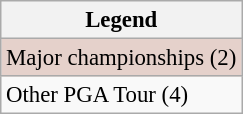<table class="wikitable" style="font-size:95%;">
<tr>
<th>Legend</th>
</tr>
<tr style="background:#e5d1cb;">
<td>Major championships (2)</td>
</tr>
<tr>
<td>Other PGA Tour (4)</td>
</tr>
</table>
